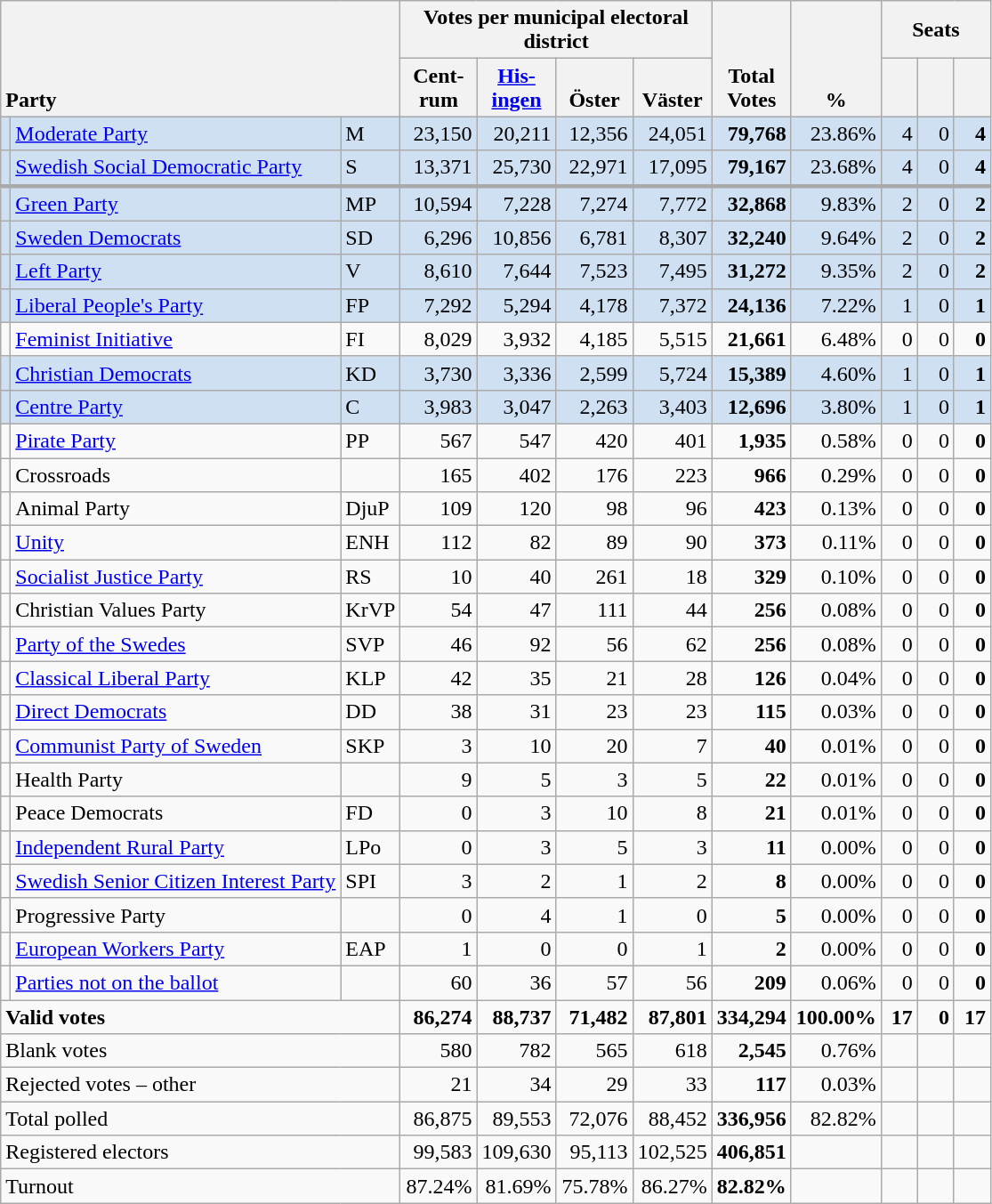<table class="wikitable" border="1" style="text-align:right;">
<tr>
<th style="text-align:left;" valign=bottom rowspan=2 colspan=3>Party</th>
<th colspan=4>Votes per municipal electoral district</th>
<th align=center valign=bottom rowspan=2 width="50">Total Votes</th>
<th align=center valign=bottom rowspan=2 width="50">%</th>
<th colspan=3>Seats</th>
</tr>
<tr>
<th align=center valign=bottom width="50">Cent- rum</th>
<th align=center valign=bottom width="50"><a href='#'>His- ingen</a></th>
<th align=center valign=bottom width="50">Öster</th>
<th align=center valign=bottom width="50">Väster</th>
<th align=center valign=bottom width="20"><small></small></th>
<th align=center valign=bottom width="20"><small><a href='#'></a></small></th>
<th align=center valign=bottom width="20"><small></small></th>
</tr>
<tr style="background:#CEE0F2;">
<td></td>
<td align=left><a href='#'>Moderate Party</a></td>
<td align=left>M</td>
<td>23,150</td>
<td>20,211</td>
<td>12,356</td>
<td>24,051</td>
<td><strong>79,768</strong></td>
<td>23.86%</td>
<td>4</td>
<td>0</td>
<td><strong>4</strong></td>
</tr>
<tr style="background:#CEE0F2;">
<td></td>
<td align=left style="white-space: nowrap;"><a href='#'>Swedish Social Democratic Party</a></td>
<td align=left>S</td>
<td>13,371</td>
<td>25,730</td>
<td>22,971</td>
<td>17,095</td>
<td><strong>79,167</strong></td>
<td>23.68%</td>
<td>4</td>
<td>0</td>
<td><strong>4</strong></td>
</tr>
<tr style="background:#CEE0F2; border-top:3px solid darkgray;">
<td></td>
<td align=left><a href='#'>Green Party</a></td>
<td align=left>MP</td>
<td>10,594</td>
<td>7,228</td>
<td>7,274</td>
<td>7,772</td>
<td><strong>32,868</strong></td>
<td>9.83%</td>
<td>2</td>
<td>0</td>
<td><strong>2</strong></td>
</tr>
<tr style="background:#CEE0F2;">
<td></td>
<td align=left><a href='#'>Sweden Democrats</a></td>
<td align=left>SD</td>
<td>6,296</td>
<td>10,856</td>
<td>6,781</td>
<td>8,307</td>
<td><strong>32,240</strong></td>
<td>9.64%</td>
<td>2</td>
<td>0</td>
<td><strong>2</strong></td>
</tr>
<tr style="background:#CEE0F2;">
<td></td>
<td align=left><a href='#'>Left Party</a></td>
<td align=left>V</td>
<td>8,610</td>
<td>7,644</td>
<td>7,523</td>
<td>7,495</td>
<td><strong>31,272</strong></td>
<td>9.35%</td>
<td>2</td>
<td>0</td>
<td><strong>2</strong></td>
</tr>
<tr style="background:#CEE0F2;">
<td></td>
<td align=left><a href='#'>Liberal People's Party</a></td>
<td align=left>FP</td>
<td>7,292</td>
<td>5,294</td>
<td>4,178</td>
<td>7,372</td>
<td><strong>24,136</strong></td>
<td>7.22%</td>
<td>1</td>
<td>0</td>
<td><strong>1</strong></td>
</tr>
<tr>
<td></td>
<td align=left><a href='#'>Feminist Initiative</a></td>
<td align=left>FI</td>
<td>8,029</td>
<td>3,932</td>
<td>4,185</td>
<td>5,515</td>
<td><strong>21,661</strong></td>
<td>6.48%</td>
<td>0</td>
<td>0</td>
<td><strong>0</strong></td>
</tr>
<tr style="background:#CEE0F2;">
<td></td>
<td align=left><a href='#'>Christian Democrats</a></td>
<td align=left>KD</td>
<td>3,730</td>
<td>3,336</td>
<td>2,599</td>
<td>5,724</td>
<td><strong>15,389</strong></td>
<td>4.60%</td>
<td>1</td>
<td>0</td>
<td><strong>1</strong></td>
</tr>
<tr style="background:#CEE0F2;">
<td></td>
<td align=left><a href='#'>Centre Party</a></td>
<td align=left>C</td>
<td>3,983</td>
<td>3,047</td>
<td>2,263</td>
<td>3,403</td>
<td><strong>12,696</strong></td>
<td>3.80%</td>
<td>1</td>
<td>0</td>
<td><strong>1</strong></td>
</tr>
<tr>
<td></td>
<td align=left><a href='#'>Pirate Party</a></td>
<td align=left>PP</td>
<td>567</td>
<td>547</td>
<td>420</td>
<td>401</td>
<td><strong>1,935</strong></td>
<td>0.58%</td>
<td>0</td>
<td>0</td>
<td><strong>0</strong></td>
</tr>
<tr>
<td></td>
<td align=left>Crossroads</td>
<td></td>
<td>165</td>
<td>402</td>
<td>176</td>
<td>223</td>
<td><strong>966</strong></td>
<td>0.29%</td>
<td>0</td>
<td>0</td>
<td><strong>0</strong></td>
</tr>
<tr>
<td></td>
<td align=left>Animal Party</td>
<td align=left>DjuP</td>
<td>109</td>
<td>120</td>
<td>98</td>
<td>96</td>
<td><strong>423</strong></td>
<td>0.13%</td>
<td>0</td>
<td>0</td>
<td><strong>0</strong></td>
</tr>
<tr>
<td></td>
<td align=left><a href='#'>Unity</a></td>
<td align=left>ENH</td>
<td>112</td>
<td>82</td>
<td>89</td>
<td>90</td>
<td><strong>373</strong></td>
<td>0.11%</td>
<td>0</td>
<td>0</td>
<td><strong>0</strong></td>
</tr>
<tr>
<td></td>
<td align=left><a href='#'>Socialist Justice Party</a></td>
<td align=left>RS</td>
<td>10</td>
<td>40</td>
<td>261</td>
<td>18</td>
<td><strong>329</strong></td>
<td>0.10%</td>
<td>0</td>
<td>0</td>
<td><strong>0</strong></td>
</tr>
<tr>
<td></td>
<td align=left>Christian Values Party</td>
<td align=left>KrVP</td>
<td>54</td>
<td>47</td>
<td>111</td>
<td>44</td>
<td><strong>256</strong></td>
<td>0.08%</td>
<td>0</td>
<td>0</td>
<td><strong>0</strong></td>
</tr>
<tr>
<td></td>
<td align=left><a href='#'>Party of the Swedes</a></td>
<td align=left>SVP</td>
<td>46</td>
<td>92</td>
<td>56</td>
<td>62</td>
<td><strong>256</strong></td>
<td>0.08%</td>
<td>0</td>
<td>0</td>
<td><strong>0</strong></td>
</tr>
<tr>
<td></td>
<td align=left><a href='#'>Classical Liberal Party</a></td>
<td align=left>KLP</td>
<td>42</td>
<td>35</td>
<td>21</td>
<td>28</td>
<td><strong>126</strong></td>
<td>0.04%</td>
<td>0</td>
<td>0</td>
<td><strong>0</strong></td>
</tr>
<tr>
<td></td>
<td align=left><a href='#'>Direct Democrats</a></td>
<td align=left>DD</td>
<td>38</td>
<td>31</td>
<td>23</td>
<td>23</td>
<td><strong>115</strong></td>
<td>0.03%</td>
<td>0</td>
<td>0</td>
<td><strong>0</strong></td>
</tr>
<tr>
<td></td>
<td align=left><a href='#'>Communist Party of Sweden</a></td>
<td align=left>SKP</td>
<td>3</td>
<td>10</td>
<td>20</td>
<td>7</td>
<td><strong>40</strong></td>
<td>0.01%</td>
<td>0</td>
<td>0</td>
<td><strong>0</strong></td>
</tr>
<tr>
<td></td>
<td align=left>Health Party</td>
<td></td>
<td>9</td>
<td>5</td>
<td>3</td>
<td>5</td>
<td><strong>22</strong></td>
<td>0.01%</td>
<td>0</td>
<td>0</td>
<td><strong>0</strong></td>
</tr>
<tr>
<td></td>
<td align=left>Peace Democrats</td>
<td align=left>FD</td>
<td>0</td>
<td>3</td>
<td>10</td>
<td>8</td>
<td><strong>21</strong></td>
<td>0.01%</td>
<td>0</td>
<td>0</td>
<td><strong>0</strong></td>
</tr>
<tr>
<td></td>
<td align=left><a href='#'>Independent Rural Party</a></td>
<td align=left>LPo</td>
<td>0</td>
<td>3</td>
<td>5</td>
<td>3</td>
<td><strong>11</strong></td>
<td>0.00%</td>
<td>0</td>
<td>0</td>
<td><strong>0</strong></td>
</tr>
<tr>
<td></td>
<td align=left><a href='#'>Swedish Senior Citizen Interest Party</a></td>
<td align=left>SPI</td>
<td>3</td>
<td>2</td>
<td>1</td>
<td>2</td>
<td><strong>8</strong></td>
<td>0.00%</td>
<td>0</td>
<td>0</td>
<td><strong>0</strong></td>
</tr>
<tr>
<td></td>
<td align=left>Progressive Party</td>
<td></td>
<td>0</td>
<td>4</td>
<td>1</td>
<td>0</td>
<td><strong>5</strong></td>
<td>0.00%</td>
<td>0</td>
<td>0</td>
<td><strong>0</strong></td>
</tr>
<tr>
<td></td>
<td align=left><a href='#'>European Workers Party</a></td>
<td align=left>EAP</td>
<td>1</td>
<td>0</td>
<td>0</td>
<td>1</td>
<td><strong>2</strong></td>
<td>0.00%</td>
<td>0</td>
<td>0</td>
<td><strong>0</strong></td>
</tr>
<tr>
<td></td>
<td align=left><a href='#'>Parties not on the ballot</a></td>
<td></td>
<td>60</td>
<td>36</td>
<td>57</td>
<td>56</td>
<td><strong>209</strong></td>
<td>0.06%</td>
<td>0</td>
<td>0</td>
<td><strong>0</strong></td>
</tr>
<tr style="font-weight:bold">
<td align=left colspan=3>Valid votes</td>
<td>86,274</td>
<td>88,737</td>
<td>71,482</td>
<td>87,801</td>
<td>334,294</td>
<td>100.00%</td>
<td>17</td>
<td>0</td>
<td>17</td>
</tr>
<tr>
<td align=left colspan=3>Blank votes</td>
<td>580</td>
<td>782</td>
<td>565</td>
<td>618</td>
<td><strong>2,545</strong></td>
<td>0.76%</td>
<td></td>
<td></td>
<td></td>
</tr>
<tr>
<td align=left colspan=3>Rejected votes – other</td>
<td>21</td>
<td>34</td>
<td>29</td>
<td>33</td>
<td><strong>117</strong></td>
<td>0.03%</td>
<td></td>
<td></td>
<td></td>
</tr>
<tr>
<td align=left colspan=3>Total polled</td>
<td>86,875</td>
<td>89,553</td>
<td>72,076</td>
<td>88,452</td>
<td><strong>336,956</strong></td>
<td>82.82%</td>
<td></td>
<td></td>
<td></td>
</tr>
<tr>
<td align=left colspan=3>Registered electors</td>
<td>99,583</td>
<td>109,630</td>
<td>95,113</td>
<td>102,525</td>
<td><strong>406,851</strong></td>
<td></td>
<td></td>
<td></td>
<td></td>
</tr>
<tr>
<td align=left colspan=3>Turnout</td>
<td>87.24%</td>
<td>81.69%</td>
<td>75.78%</td>
<td>86.27%</td>
<td><strong>82.82%</strong></td>
<td></td>
<td></td>
<td></td>
<td></td>
</tr>
</table>
